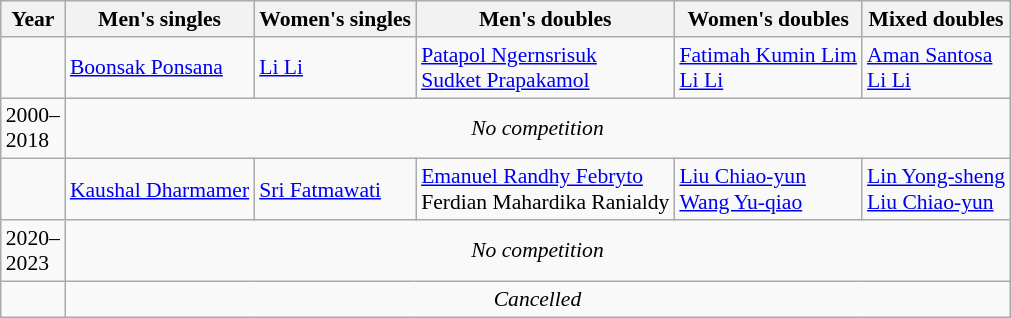<table class=wikitable style="font-size:90%">
<tr>
<th>Year</th>
<th>Men's singles</th>
<th>Women's singles</th>
<th>Men's doubles</th>
<th>Women's doubles</th>
<th>Mixed doubles</th>
</tr>
<tr>
<td></td>
<td> <a href='#'>Boonsak Ponsana</a></td>
<td> <a href='#'>Li Li</a></td>
<td> <a href='#'>Patapol Ngernsrisuk</a><br> <a href='#'>Sudket Prapakamol</a></td>
<td> <a href='#'>Fatimah Kumin Lim</a><br> <a href='#'>Li Li</a></td>
<td> <a href='#'>Aman Santosa</a><br> <a href='#'>Li Li</a></td>
</tr>
<tr>
<td>2000–<br>2018</td>
<td colspan=5 align=center><em>No competition</em></td>
</tr>
<tr>
<td></td>
<td> <a href='#'>Kaushal Dharmamer</a></td>
<td> <a href='#'>Sri Fatmawati</a></td>
<td> <a href='#'>Emanuel Randhy Febryto</a><br> Ferdian Mahardika Ranialdy</td>
<td> <a href='#'>Liu Chiao-yun</a><br> <a href='#'>Wang Yu-qiao</a></td>
<td> <a href='#'>Lin Yong-sheng</a><br> <a href='#'>Liu Chiao-yun</a></td>
</tr>
<tr>
<td>2020–<br>2023</td>
<td colspan=5 align=center><em>No competition</em></td>
</tr>
<tr>
<td></td>
<td colspan="5" align="center"><em>Cancelled</em> </td>
</tr>
</table>
